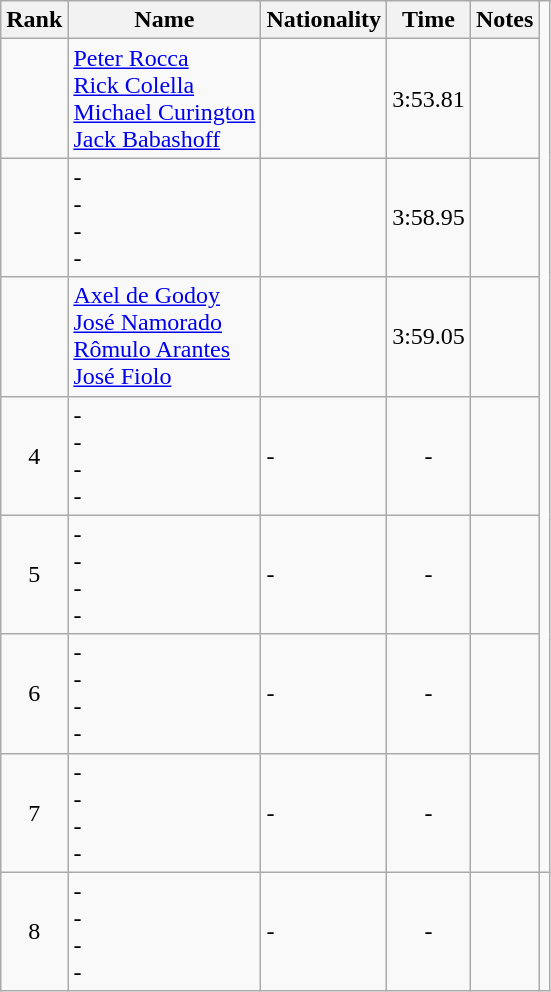<table class="wikitable sortable" style="text-align:center">
<tr>
<th>Rank</th>
<th>Name</th>
<th>Nationality</th>
<th>Time</th>
<th>Notes</th>
</tr>
<tr>
<td></td>
<td align=left><a href='#'>Peter Rocca</a> <br> <a href='#'>Rick Colella</a> <br> <a href='#'>Michael Curington</a> <br> <a href='#'>Jack Babashoff</a></td>
<td align=left></td>
<td>3:53.81</td>
<td></td>
</tr>
<tr>
<td></td>
<td align=left>- <br> - <br> - <br> -</td>
<td align=left></td>
<td>3:58.95</td>
<td></td>
</tr>
<tr>
<td></td>
<td align=left><a href='#'>Axel de Godoy</a> <br> <a href='#'>José Namorado</a> <br> <a href='#'>Rômulo Arantes</a> <br> <a href='#'>José Fiolo</a></td>
<td align=left></td>
<td>3:59.05</td>
<td></td>
</tr>
<tr>
<td>4</td>
<td align=left>- <br> - <br> - <br> -</td>
<td align=left>-</td>
<td>-</td>
<td></td>
</tr>
<tr>
<td>5</td>
<td align=left>- <br> - <br> - <br> -</td>
<td align=left>-</td>
<td>-</td>
<td></td>
</tr>
<tr>
<td>6</td>
<td align=left>- <br> - <br> - <br> -</td>
<td align=left>-</td>
<td>-</td>
<td></td>
</tr>
<tr>
<td>7</td>
<td align=left>- <br> - <br> - <br> -</td>
<td align=left>-</td>
<td>-</td>
<td></td>
</tr>
<tr>
<td>8</td>
<td align=left>- <br> - <br> - <br> -</td>
<td align=left>-</td>
<td>-</td>
<td></td>
<td></td>
</tr>
</table>
